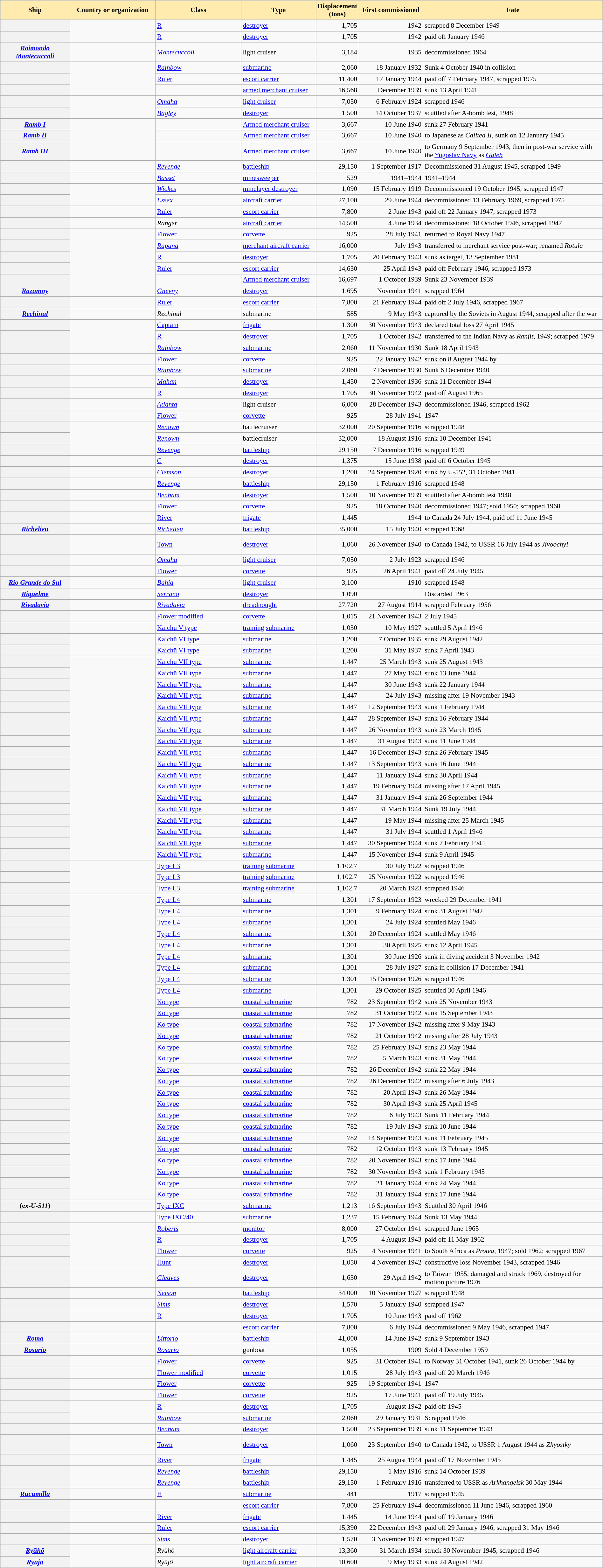<table class="wikitable sortable plainrowheaders" style="width:100%; font-size: 90%">
<tr>
<th scope="col" style="width:12%; background: #ffebad;">Ship</th>
<th scope="col" style="width:15%; background: #ffebad;">Country or organization</th>
<th scope="col" style="width:15%; background: #ffebad;">Class</th>
<th scope="col" style="width:13%; background: #ffebad;">Type</th>
<th scope="col" style="width:2%; background: #ffebad;">Displacement (tons)</th>
<th scope="col" style="width:11%; background: #ffebad;">First commissioned</th>
<th scope="col" style="width:32%; background: #ffebad;">Fate</th>
</tr>
<tr>
<th scope="row"></th>
<td rowspan="2"></td>
<td><a href='#'>R</a></td>
<td><a href='#'>destroyer</a></td>
<td style="text-align:right;">1,705</td>
<td style="text-align:right;">1942</td>
<td>scrapped 8 December 1949</td>
</tr>
<tr>
<th scope="row"></th>
<td><a href='#'>R</a></td>
<td><a href='#'>destroyer</a></td>
<td style="text-align:right;">1,705</td>
<td style="text-align:right;">1942</td>
<td>paid off January 1946</td>
</tr>
<tr>
<th scope="row"><em><a href='#'>Raimondo Montecuccoli</a></em></th>
<td></td>
<td><a href='#'><em>Montecuccoli</em></a></td>
<td>light cruiser</td>
<td style="text-align:right;">3,184</td>
<td style="text-align:right;">1935</td>
<td>decommissioned 1964</td>
</tr>
<tr>
<th scope="row"></th>
<td rowspan="3"></td>
<td><a href='#'><em>Rainbow</em></a></td>
<td><a href='#'>submarine</a></td>
<td style="text-align:right;">2,060</td>
<td style="text-align:right;">18 January 1932</td>
<td>Sunk 4 October 1940 in collision</td>
</tr>
<tr>
<th scope="row"></th>
<td><a href='#'>Ruler</a></td>
<td><a href='#'>escort carrier</a></td>
<td style="text-align:right;">11,400</td>
<td style="text-align:right;">17 January 1944</td>
<td>paid off 7 February 1947, scrapped 1975</td>
</tr>
<tr>
<th scope="row"></th>
<td></td>
<td><a href='#'>armed merchant cruiser</a></td>
<td style="text-align:right;">16,568</td>
<td style="text-align:right;">December 1939</td>
<td>sunk 13 April 1941</td>
</tr>
<tr>
<th scope="row"></th>
<td rowspan="2"></td>
<td><a href='#'><em>Omaha</em></a></td>
<td><a href='#'>light cruiser</a></td>
<td style="text-align:right;">7,050</td>
<td style="text-align:right;">6 February 1924</td>
<td>scrapped 1946</td>
</tr>
<tr>
<th scope="row"></th>
<td><a href='#'><em>Bagley</em></a></td>
<td><a href='#'>destroyer</a></td>
<td style="text-align:right;">1,500</td>
<td style="text-align:right;">14 October 1937</td>
<td>scuttled after A-bomb test, 1948</td>
</tr>
<tr>
<th scope="row"><em><a href='#'>Ramb I</a></em></th>
<td rowspan="3"></td>
<td></td>
<td><a href='#'>Armed merchant cruiser</a></td>
<td style="text-align:right;">3,667</td>
<td style="text-align:right;">10 June 1940</td>
<td>sunk 27 February 1941</td>
</tr>
<tr>
<th scope="row"><em><a href='#'>Ramb II</a></em></th>
<td></td>
<td><a href='#'>Armed merchant cruiser</a></td>
<td style="text-align:right;">3,667</td>
<td style="text-align:right;">10 June 1940</td>
<td>to Japanese as <em>Calitea II</em>, sunk on 12 January 1945</td>
</tr>
<tr>
<th scope="row"><em><a href='#'>Ramb III</a></em></th>
<td></td>
<td><a href='#'>Armed merchant cruiser</a></td>
<td style="text-align:right;">3,667</td>
<td style="text-align:right;">10 June 1940</td>
<td>to Germany 9 September 1943, then in post-war service with the <a href='#'>Yugoslav Navy</a> as <em><a href='#'>Galeb</a></em></td>
</tr>
<tr>
<th scope="row"></th>
<td></td>
<td><a href='#'><em>Revenge</em></a></td>
<td><a href='#'>battleship</a></td>
<td style="text-align:right;">29,150</td>
<td style="text-align:right;">1 September 1917</td>
<td>Decommissioned 31 August 1945, scrapped 1949</td>
</tr>
<tr>
<th scope="row"></th>
<td></td>
<td><em><a href='#'>Basset</a></em></td>
<td><a href='#'>minesweeper</a></td>
<td style="text-align:right;">529</td>
<td style="text-align:right;">1941–1944</td>
<td>1941–1944</td>
</tr>
<tr>
<th scope="row"></th>
<td rowspan="2"></td>
<td><a href='#'><em>Wickes</em></a></td>
<td><a href='#'>minelayer destroyer</a></td>
<td style="text-align:right;">1,090</td>
<td style="text-align:right;">15 February 1919</td>
<td>Decommissioned 19 October 1945, scrapped 1947</td>
</tr>
<tr>
<th scope="row"></th>
<td><a href='#'><em>Essex</em></a></td>
<td><a href='#'>aircraft carrier</a></td>
<td style="text-align:right;">27,100</td>
<td style="text-align:right;">29 June 1944</td>
<td>decommissioned 13 February 1969, scrapped 1975</td>
</tr>
<tr>
<th scope="row"></th>
<td></td>
<td><a href='#'>Ruler</a></td>
<td><a href='#'>escort carrier</a></td>
<td style="text-align:right;">7,800</td>
<td style="text-align:right;">2 June 1943</td>
<td>paid off 22 January 1947, scrapped 1973</td>
</tr>
<tr>
<th scope="row"></th>
<td></td>
<td><em>Ranger</em></td>
<td><a href='#'>aircraft carrier</a></td>
<td style="text-align:right;">14,500</td>
<td style="text-align:right;">4 June 1934</td>
<td>decommissioned 18 October 1946, scrapped 1947</td>
</tr>
<tr>
<th scope="row"></th>
<td rowspan="5"></td>
<td><a href='#'>Flower</a></td>
<td><a href='#'>corvette</a></td>
<td style="text-align:right;">925</td>
<td style="text-align:right;">28 July 1941</td>
<td>returned to Royal Navy 1947</td>
</tr>
<tr>
<th scope="row"></th>
<td><a href='#'><em>Rapana</em></a></td>
<td><a href='#'>merchant aircraft carrier</a></td>
<td style="text-align:right;">16,000</td>
<td style="text-align:right;">July 1943</td>
<td>transferred to merchant service post-war; renamed <em>Rotula</em></td>
</tr>
<tr>
<th scope="row"></th>
<td><a href='#'>R</a></td>
<td><a href='#'>destroyer</a></td>
<td style="text-align:right;">1,705</td>
<td style="text-align:right;">20 February 1943</td>
<td>sunk as target, 13 September 1981</td>
</tr>
<tr>
<th scope="row"></th>
<td><a href='#'>Ruler</a></td>
<td><a href='#'>escort carrier</a></td>
<td style="text-align:right;">14,630</td>
<td style="text-align:right;">25 April 1943</td>
<td>paid off February 1946, scrapped 1973</td>
</tr>
<tr>
<th scope="row"></th>
<td></td>
<td><a href='#'>Armed merchant cruiser</a></td>
<td style="text-align:right;">16,697</td>
<td style="text-align:right;">1 October 1939</td>
<td>Sunk 23 November 1939</td>
</tr>
<tr>
<th scope="row"><em><a href='#'>Razumny</a></em></th>
<td></td>
<td><a href='#'><em>Gnevny</em></a></td>
<td><a href='#'>destroyer</a></td>
<td style="text-align:right;">1,695</td>
<td style="text-align:right;">November 1941</td>
<td>scrapped 1964</td>
</tr>
<tr>
<th scope="row"></th>
<td></td>
<td><a href='#'>Ruler</a></td>
<td><a href='#'>escort carrier</a></td>
<td style="text-align:right;">7,800</td>
<td style="text-align:right;">21 February 1944</td>
<td>paid off 2 July 1946, scrapped 1967</td>
</tr>
<tr>
<th scope="row"><a href='#'><em>Rechinul</em></a></th>
<td></td>
<td><em>Rechinul</em></td>
<td>submarine</td>
<td style="text-align:right;">585</td>
<td style="text-align:right;">9 May 1943</td>
<td>captured by the Soviets in August 1944, scrapped after the war</td>
</tr>
<tr>
<th scope="row"></th>
<td rowspan="3"></td>
<td><a href='#'>Captain</a></td>
<td><a href='#'>frigate</a></td>
<td style="text-align:right;">1,300</td>
<td style="text-align:right;">30 November 1943</td>
<td>declared total loss 27 April 1945</td>
</tr>
<tr>
<th scope="row"></th>
<td><a href='#'>R</a></td>
<td><a href='#'>destroyer</a></td>
<td style="text-align:right;">1,705</td>
<td style="text-align:right;">1 October 1942</td>
<td>transferred to the Indian Navy as <em>Ranjit</em>, 1949; scrapped 1979</td>
</tr>
<tr>
<th scope="row"></th>
<td><em><a href='#'>Rainbow</a></em></td>
<td><a href='#'>submarine</a></td>
<td style="text-align:right;">2,060</td>
<td style="text-align:right;">11 November 1930</td>
<td>Sunk 18 April 1943</td>
</tr>
<tr>
<th scope="row"></th>
<td></td>
<td><a href='#'>Flower</a></td>
<td><a href='#'>corvette</a></td>
<td style="text-align:right;">925</td>
<td style="text-align:right;">22 January 1942</td>
<td>sunk on 8 August 1944 by </td>
</tr>
<tr>
<th scope="row"></th>
<td></td>
<td><em><a href='#'>Rainbow</a></em></td>
<td><a href='#'>submarine</a></td>
<td style="text-align:right;">2,060</td>
<td style="text-align:right;">7 December 1930</td>
<td>Sunk 6 December 1940</td>
</tr>
<tr>
<th scope="row"></th>
<td></td>
<td><em><a href='#'>Mahan</a></em></td>
<td><a href='#'>destroyer</a></td>
<td style="text-align:right;">1,450</td>
<td style="text-align:right;">2 November 1936</td>
<td>sunk 11 December 1944</td>
</tr>
<tr>
<th scope="row"></th>
<td></td>
<td><a href='#'>R</a></td>
<td><a href='#'>destroyer</a></td>
<td style="text-align:right;">1,705</td>
<td style="text-align:right;">30 November 1942</td>
<td>paid off August 1965</td>
</tr>
<tr>
<th scope="row"></th>
<td></td>
<td><a href='#'><em>Atlanta</em></a></td>
<td>light cruiser</td>
<td style="text-align:right;">6,000</td>
<td style="text-align:right;">28 December 1943</td>
<td>decommissioned 1946, scrapped 1962</td>
</tr>
<tr>
<th scope="row"></th>
<td></td>
<td><a href='#'>Flower</a></td>
<td><a href='#'>corvette</a></td>
<td style="text-align:right;">925</td>
<td style="text-align:right;">28 July 1941</td>
<td>1947</td>
</tr>
<tr>
<th scope="row"></th>
<td rowspan="3"></td>
<td><a href='#'><em>Renown</em></a></td>
<td>battlecruiser</td>
<td style="text-align:right;">32,000</td>
<td style="text-align:right;">20 September 1916</td>
<td>scrapped 1948</td>
</tr>
<tr>
<th scope="row"></th>
<td><a href='#'><em>Renown</em></a></td>
<td>battlecruiser</td>
<td style="text-align:right;">32,000</td>
<td style="text-align:right;">18 August 1916</td>
<td>sunk 10 December 1941</td>
</tr>
<tr>
<th scope="row"></th>
<td><a href='#'><em>Revenge</em></a></td>
<td><a href='#'>battleship</a></td>
<td style="text-align:right;">29,150</td>
<td style="text-align:right;">7 December 1916</td>
<td>scrapped 1949</td>
</tr>
<tr>
<th scope="row"></th>
<td></td>
<td><a href='#'>C</a></td>
<td><a href='#'>destroyer</a></td>
<td style="text-align:right;">1,375</td>
<td style="text-align:right;">15 June 1938</td>
<td>paid off 6 October 1945</td>
</tr>
<tr>
<th scope="row"></th>
<td></td>
<td><a href='#'><em>Clemson</em></a></td>
<td><a href='#'>destroyer</a></td>
<td style="text-align:right;">1,200</td>
<td style="text-align:right;">24 September 1920</td>
<td>sunk by U-552, 31 October 1941</td>
</tr>
<tr>
<th scope="row"></th>
<td></td>
<td><a href='#'><em>Revenge</em></a></td>
<td><a href='#'>battleship</a></td>
<td style="text-align:right;">29,150</td>
<td style="text-align:right;">1 February 1916</td>
<td>scrapped 1948</td>
</tr>
<tr>
<th scope="row"></th>
<td></td>
<td><em><a href='#'>Benham</a></em></td>
<td><a href='#'>destroyer</a></td>
<td style="text-align:right;">1,500</td>
<td style="text-align:right;">10 November 1939</td>
<td>scuttled after A-bomb test 1948</td>
</tr>
<tr>
<th scope="row"></th>
<td></td>
<td><a href='#'>Flower</a></td>
<td><a href='#'>corvette</a></td>
<td style="text-align:right;">925</td>
<td style="text-align:right;">18 October 1940</td>
<td>decommissioned 1947; sold 1950; scrapped 1968</td>
</tr>
<tr>
<th scope="row"></th>
<td><br></td>
<td><a href='#'>River</a></td>
<td><a href='#'>frigate</a></td>
<td style="text-align:right;">1,445</td>
<td style="text-align:right;">1944</td>
<td>to Canada 24 July 1944, paid off 11 June 1945</td>
</tr>
<tr>
<th scope="row"><a href='#'><em>Richelieu</em></a></th>
<td><br></td>
<td><a href='#'><em>Richelieu</em></a></td>
<td><a href='#'>battleship</a></td>
<td style="text-align:right;">35,000</td>
<td style="text-align:right;">15 July 1940</td>
<td>scrapped 1968</td>
</tr>
<tr>
<th scope="row"></th>
<td><br><br></td>
<td><a href='#'>Town</a></td>
<td><a href='#'>destroyer</a></td>
<td style="text-align:right;">1,060</td>
<td style="text-align:right;">26 November 1940</td>
<td>to Canada 1942, to USSR 16 July 1944 as <em>Jivoochyi</em></td>
</tr>
<tr>
<th scope="row"></th>
<td></td>
<td><a href='#'><em>Omaha</em></a></td>
<td><a href='#'>light cruiser</a></td>
<td style="text-align:right;">7,050</td>
<td style="text-align:right;">2 July 1923</td>
<td>scrapped 1946</td>
</tr>
<tr>
<th scope="row"></th>
<td></td>
<td><a href='#'>Flower</a></td>
<td><a href='#'>corvette</a></td>
<td style="text-align:right;">925</td>
<td style="text-align:right;">26 April 1941</td>
<td>paid off 24 July 1945</td>
</tr>
<tr>
<th scope="row"><em><a href='#'>Rio Grande do Sul</a></em></th>
<td></td>
<td><a href='#'><em>Bahia</em></a></td>
<td><a href='#'>light cruiser</a></td>
<td style="text-align:right;">3,100</td>
<td style="text-align:right;">1910</td>
<td>scrapped 1948</td>
</tr>
<tr>
<th scope="row"><em><a href='#'>Riquelme</a></em></th>
<td></td>
<td><em><a href='#'>Serrano</a></em></td>
<td><a href='#'>destroyer</a></td>
<td style="text-align:right;">1,090</td>
<td style="text-align:right;"></td>
<td>Discarded 1963</td>
</tr>
<tr>
<th scope="row"><a href='#'><em>Rivadavia</em></a></th>
<td></td>
<td><a href='#'><em>Rivadavia</em></a></td>
<td><a href='#'>dreadnought</a></td>
<td style="text-align:right;">27,720</td>
<td style="text-align:right;">27 August 1914</td>
<td>scrapped February 1956</td>
</tr>
<tr>
<th scope="row"></th>
<td></td>
<td><a href='#'>Flower modified</a></td>
<td><a href='#'>corvette</a></td>
<td style="text-align:right;">1,015</td>
<td style="text-align:right;">21 November 1943</td>
<td>2 July 1945</td>
</tr>
<tr>
<th scope="row"></th>
<td></td>
<td><a href='#'>Kaichū V type</a></td>
<td><a href='#'>training</a> <a href='#'>submarine</a></td>
<td style="text-align:right;">1,030</td>
<td style="text-align:right;">10 May 1927</td>
<td>scuttled 5 April 1946</td>
</tr>
<tr>
<th scope="row"></th>
<td rowspan="2"></td>
<td><a href='#'>Kaichū VI type</a></td>
<td><a href='#'>submarine</a></td>
<td style="text-align:right;">1,200</td>
<td style="text-align:right;">7 October 1935</td>
<td>sunk 29 August 1942</td>
</tr>
<tr>
<th scope="row"></th>
<td><a href='#'>Kaichū VI type</a></td>
<td><a href='#'>submarine</a></td>
<td style="text-align:right;">1,200</td>
<td style="text-align:right;">31 May 1937</td>
<td>sunk 7 April 1943</td>
</tr>
<tr>
<th scope="row"></th>
<td rowspan="18"></td>
<td><a href='#'>Kaichū VII type</a></td>
<td><a href='#'>submarine</a></td>
<td style="text-align:right;">1,447</td>
<td style="text-align:right;">25 March 1943</td>
<td>sunk 25 August 1943</td>
</tr>
<tr>
<th scope="row"></th>
<td><a href='#'>Kaichū VII type</a></td>
<td><a href='#'>submarine</a></td>
<td style="text-align:right;">1,447</td>
<td style="text-align:right;">27 May 1943</td>
<td>sunk 13 June 1944</td>
</tr>
<tr>
<th scope="row"></th>
<td><a href='#'>Kaichū VII type</a></td>
<td><a href='#'>submarine</a></td>
<td style="text-align:right;">1,447</td>
<td style="text-align:right;">30 June 1943</td>
<td>sunk 22 January 1944</td>
</tr>
<tr>
<th scope="row"></th>
<td><a href='#'>Kaichū VII type</a></td>
<td><a href='#'>submarine</a></td>
<td style="text-align:right;">1,447</td>
<td style="text-align:right;">24 July 1943</td>
<td>missing after 19 November 1943</td>
</tr>
<tr>
<th scope="row"></th>
<td><a href='#'>Kaichū VII type</a></td>
<td><a href='#'>submarine</a></td>
<td style="text-align:right;">1,447</td>
<td style="text-align:right;">12 September 1943</td>
<td>sunk 1 February 1944</td>
</tr>
<tr>
<th scope="row"></th>
<td><a href='#'>Kaichū VII type</a></td>
<td><a href='#'>submarine</a></td>
<td style="text-align:right;">1,447</td>
<td style="text-align:right;">28 September 1943</td>
<td>sunk 16 February 1944</td>
</tr>
<tr>
<th scope="row"></th>
<td><a href='#'>Kaichū VII type</a></td>
<td><a href='#'>submarine</a></td>
<td style="text-align:right;">1,447</td>
<td style="text-align:right;">26 November 1943</td>
<td>sunk 23 March 1945</td>
</tr>
<tr>
<th scope="row"></th>
<td><a href='#'>Kaichū VII type</a></td>
<td><a href='#'>submarine</a></td>
<td style="text-align:right;">1,447</td>
<td style="text-align:right;">31 August 1943</td>
<td>sunk 11 June 1944</td>
</tr>
<tr>
<th scope="row"></th>
<td><a href='#'>Kaichū VII type</a></td>
<td><a href='#'>submarine</a></td>
<td style="text-align:right;">1,447</td>
<td style="text-align:right;">16 December 1943</td>
<td>sunk 26 February 1945</td>
</tr>
<tr>
<th scope="row"></th>
<td><a href='#'>Kaichū VII type</a></td>
<td><a href='#'>submarine</a></td>
<td style="text-align:right;">1,447</td>
<td style="text-align:right;">13 September 1943</td>
<td>sunk 16 June 1944</td>
</tr>
<tr>
<th scope="row"></th>
<td><a href='#'>Kaichū VII type</a></td>
<td><a href='#'>submarine</a></td>
<td style="text-align:right;">1,447</td>
<td style="text-align:right;">11 January 1944</td>
<td>sunk 30 April 1944</td>
</tr>
<tr>
<th scope="row"></th>
<td><a href='#'>Kaichū VII type</a></td>
<td><a href='#'>submarine</a></td>
<td style="text-align:right;">1,447</td>
<td style="text-align:right;">19 February 1944</td>
<td>missing after 17 April 1945</td>
</tr>
<tr>
<th scope="row"></th>
<td><a href='#'>Kaichū VII type</a></td>
<td><a href='#'>submarine</a></td>
<td style="text-align:right;">1,447</td>
<td style="text-align:right;">31 January 1944</td>
<td>sunk 26 September 1944</td>
</tr>
<tr>
<th scope="row"></th>
<td><a href='#'>Kaichū VII type</a></td>
<td><a href='#'>submarine</a></td>
<td style="text-align:right;">1,447</td>
<td style="text-align:right;">31 March 1944</td>
<td>Sunk 19 July 1944</td>
</tr>
<tr>
<th scope="row"></th>
<td><a href='#'>Kaichū VII type</a></td>
<td><a href='#'>submarine</a></td>
<td style="text-align:right;">1,447</td>
<td style="text-align:right;">19 May 1944</td>
<td>missing after 25 March 1945</td>
</tr>
<tr>
<th scope="row"></th>
<td><a href='#'>Kaichū VII type</a></td>
<td><a href='#'>submarine</a></td>
<td style="text-align:right;">1,447</td>
<td style="text-align:right;">31 July 1944</td>
<td>scuttled 1 April 1946</td>
</tr>
<tr>
<th scope="row"></th>
<td><a href='#'>Kaichū VII type</a></td>
<td><a href='#'>submarine</a></td>
<td style="text-align:right;">1,447</td>
<td style="text-align:right;">30 September 1944</td>
<td>sunk 7 February 1945</td>
</tr>
<tr>
<th scope="row"></th>
<td><a href='#'>Kaichū VII type</a></td>
<td><a href='#'>submarine</a></td>
<td style="text-align:right;">1,447</td>
<td style="text-align:right;">15 November 1944</td>
<td>sunk 9 April 1945</td>
</tr>
<tr>
<th scope="row"></th>
<td rowspan="3"></td>
<td><a href='#'>Type L3</a></td>
<td><a href='#'>training</a> <a href='#'>submarine</a></td>
<td style="text-align:right;">1,102.7</td>
<td style="text-align:right;">30 July 1922</td>
<td>scrapped 1946</td>
</tr>
<tr>
<th scope="row"></th>
<td><a href='#'>Type L3</a></td>
<td><a href='#'>training</a> <a href='#'>submarine</a></td>
<td style="text-align:right;">1,102.7</td>
<td style="text-align:right;">25 November 1922</td>
<td>scrapped 1946</td>
</tr>
<tr>
<th scope="row"></th>
<td><a href='#'>Type L3</a></td>
<td><a href='#'>training</a> <a href='#'>submarine</a></td>
<td style="text-align:right;">1,102.7</td>
<td style="text-align:right;">20 March 1923</td>
<td>scrapped 1946</td>
</tr>
<tr>
<th scope="row"></th>
<td rowspan="9"></td>
<td><a href='#'>Type L4</a></td>
<td><a href='#'>submarine</a></td>
<td style="text-align:right;">1,301</td>
<td style="text-align:right;">17 September 1923</td>
<td>wrecked 29 December 1941</td>
</tr>
<tr>
<th scope="row"></th>
<td><a href='#'>Type L4</a></td>
<td><a href='#'>submarine</a></td>
<td style="text-align:right;">1,301</td>
<td style="text-align:right;">9 February 1924</td>
<td>sunk 31 August 1942</td>
</tr>
<tr>
<th scope="row"></th>
<td><a href='#'>Type L4</a></td>
<td><a href='#'>submarine</a></td>
<td style="text-align:right;">1,301</td>
<td style="text-align:right;">24 July 1924</td>
<td>scuttled May 1946</td>
</tr>
<tr>
<th scope="row"></th>
<td><a href='#'>Type L4</a></td>
<td><a href='#'>submarine</a></td>
<td style="text-align:right;">1,301</td>
<td style="text-align:right;">20 December 1924</td>
<td>scuttled May 1946</td>
</tr>
<tr>
<th scope="row"></th>
<td><a href='#'>Type L4</a></td>
<td><a href='#'>submarine</a></td>
<td style="text-align:right;">1,301</td>
<td style="text-align:right;">30 April 1925</td>
<td>sunk 12 April 1945</td>
</tr>
<tr>
<th scope="row"></th>
<td><a href='#'>Type L4</a></td>
<td><a href='#'>submarine</a></td>
<td style="text-align:right;">1,301</td>
<td style="text-align:right;">30 June 1926</td>
<td>sunk in diving accident 3 November 1942</td>
</tr>
<tr>
<th scope="row"></th>
<td><a href='#'>Type L4</a></td>
<td><a href='#'>submarine</a></td>
<td style="text-align:right;">1,301</td>
<td style="text-align:right;">28 July 1927</td>
<td>sunk in collision 17 December 1941</td>
</tr>
<tr>
<th scope="row"></th>
<td><a href='#'>Type L4</a></td>
<td><a href='#'>submarine</a></td>
<td style="text-align:right;">1,301</td>
<td style="text-align:right;">15 December 1926</td>
<td>scrapped 1946</td>
</tr>
<tr>
<th scope="row"></th>
<td><a href='#'>Type L4</a></td>
<td><a href='#'>submarine</a></td>
<td style="text-align:right;">1,301</td>
<td style="text-align:right;">29 October 1925</td>
<td>scuttled 30 April 1946</td>
</tr>
<tr>
<th scope="row"></th>
<td rowspan="18"></td>
<td><a href='#'>Ko type</a></td>
<td><a href='#'>coastal submarine</a></td>
<td style="text-align:right;">782</td>
<td style="text-align:right;">23 September 1942</td>
<td>sunk 25 November 1943</td>
</tr>
<tr>
<th scope="row"></th>
<td><a href='#'>Ko type</a></td>
<td><a href='#'>coastal submarine</a></td>
<td style="text-align:right;">782</td>
<td style="text-align:right;">31 October 1942</td>
<td>sunk 15 September 1943</td>
</tr>
<tr>
<th scope="row"></th>
<td><a href='#'>Ko type</a></td>
<td><a href='#'>coastal submarine</a></td>
<td style="text-align:right;">782</td>
<td style="text-align:right;">17 November 1942</td>
<td>missing after 9 May 1943</td>
</tr>
<tr>
<th scope="row"></th>
<td><a href='#'>Ko type</a></td>
<td><a href='#'>coastal submarine</a></td>
<td style="text-align:right;">782</td>
<td style="text-align:right;">21 October 1942</td>
<td>missing after 28 July 1943</td>
</tr>
<tr>
<th scope="row"></th>
<td><a href='#'>Ko type</a></td>
<td><a href='#'>coastal submarine</a></td>
<td style="text-align:right;">782</td>
<td style="text-align:right;">25 February 1943</td>
<td>sunk 23 May 1944</td>
</tr>
<tr>
<th scope="row"></th>
<td><a href='#'>Ko type</a></td>
<td><a href='#'>coastal submarine</a></td>
<td style="text-align:right;">782</td>
<td style="text-align:right;">5 March 1943</td>
<td>sunk 31 May 1944</td>
</tr>
<tr>
<th scope="row"></th>
<td><a href='#'>Ko type</a></td>
<td><a href='#'>coastal submarine</a></td>
<td style="text-align:right;">782</td>
<td style="text-align:right;">26 December 1942</td>
<td>sunk 22 May 1944</td>
</tr>
<tr>
<th scope="row"></th>
<td><a href='#'>Ko type</a></td>
<td><a href='#'>coastal submarine</a></td>
<td style="text-align:right;">782</td>
<td style="text-align:right;">26 December 1942</td>
<td>missing after 6 July 1943</td>
</tr>
<tr>
<th scope="row"></th>
<td><a href='#'>Ko type</a></td>
<td><a href='#'>coastal submarine</a></td>
<td style="text-align:right;">782</td>
<td style="text-align:right;">20 April 1943</td>
<td>sunk 26 May 1944</td>
</tr>
<tr>
<th scope="row"></th>
<td><a href='#'>Ko type</a></td>
<td><a href='#'>coastal submarine</a></td>
<td style="text-align:right;">782</td>
<td style="text-align:right;">30 April 1943</td>
<td>sunk 25 April 1945</td>
</tr>
<tr>
<th scope="row"></th>
<td><a href='#'>Ko type</a></td>
<td><a href='#'>coastal submarine</a></td>
<td style="text-align:right;">782</td>
<td style="text-align:right;">6 July 1943</td>
<td>Sunk 11 February 1944</td>
</tr>
<tr>
<th scope="row"></th>
<td><a href='#'>Ko type</a></td>
<td><a href='#'>coastal submarine</a></td>
<td style="text-align:right;">782</td>
<td style="text-align:right;">19 July 1943</td>
<td>sunk 10 June 1944</td>
</tr>
<tr>
<th scope="row"></th>
<td><a href='#'>Ko type</a></td>
<td><a href='#'>coastal submarine</a></td>
<td style="text-align:right;">782</td>
<td style="text-align:right;">14 September 1943</td>
<td>sunk 11 February 1945</td>
</tr>
<tr>
<th scope="row"></th>
<td><a href='#'>Ko type</a></td>
<td><a href='#'>coastal submarine</a></td>
<td style="text-align:right;">782</td>
<td style="text-align:right;">12 October 1943</td>
<td>sunk 13 February 1945</td>
</tr>
<tr>
<th scope="row"></th>
<td><a href='#'>Ko type</a></td>
<td><a href='#'>coastal submarine</a></td>
<td style="text-align:right;">782</td>
<td style="text-align:right;">20 November 1943</td>
<td>sunk 17 June 1944</td>
</tr>
<tr>
<th scope="row"></th>
<td><a href='#'>Ko type</a></td>
<td><a href='#'>coastal submarine</a></td>
<td style="text-align:right;">782</td>
<td style="text-align:right;">30 November 1943</td>
<td>sunk 1 February 1945</td>
</tr>
<tr>
<th scope="row"></th>
<td><a href='#'>Ko type</a></td>
<td><a href='#'>coastal submarine</a></td>
<td style="text-align:right;">782</td>
<td style="text-align:right;">21 January 1944</td>
<td>sunk 24 May 1944</td>
</tr>
<tr>
<th scope="row"></th>
<td><a href='#'>Ko type</a></td>
<td><a href='#'>coastal submarine</a></td>
<td style="text-align:right;">782</td>
<td style="text-align:right;">31 January 1944</td>
<td>sunk 17 June 1944</td>
</tr>
<tr>
<th scope="row"> (ex-<em>U-511</em>)</th>
<td></td>
<td><a href='#'>Type IXC</a></td>
<td><a href='#'>submarine</a></td>
<td style="text-align:right;">1,213</td>
<td style="text-align:right;">16 September 1943</td>
<td>Scuttled 30 April 1946</td>
</tr>
<tr>
<th scope="row"> </th>
<td></td>
<td><a href='#'>Type IXC/40</a></td>
<td><a href='#'>submarine</a></td>
<td style="text-align:right;">1,237</td>
<td style="text-align:right;">15 February 1944</td>
<td>Sunk 13 May 1944</td>
</tr>
<tr>
<th scope="row"></th>
<td rowspan="4"></td>
<td><em><a href='#'>Roberts</a></em></td>
<td><a href='#'>monitor</a></td>
<td style="text-align:right;">8,000</td>
<td style="text-align:right;">27 October 1941</td>
<td>scrapped June 1965</td>
</tr>
<tr>
<th scope="row"></th>
<td><a href='#'>R</a></td>
<td><a href='#'>destroyer</a></td>
<td style="text-align:right;">1,705</td>
<td style="text-align:right;">4 August 1943</td>
<td>paid off 11 May 1962</td>
</tr>
<tr>
<th scope="row"></th>
<td><a href='#'>Flower</a></td>
<td><a href='#'>corvette</a></td>
<td style="text-align:right;">925</td>
<td style="text-align:right;">4 November 1941</td>
<td>to South Africa as <em>Protea</em>, 1947; sold 1962; scrapped 1967</td>
</tr>
<tr>
<th scope="row"></th>
<td><a href='#'>Hunt</a></td>
<td><a href='#'>destroyer</a></td>
<td style="text-align:right;">1,050</td>
<td style="text-align:right;">4 November 1942</td>
<td>constructive loss November 1943, scrapped 1946</td>
</tr>
<tr>
<th scope="row"></th>
<td></td>
<td><em><a href='#'>Gleaves</a></em></td>
<td><a href='#'>destroyer</a></td>
<td style="text-align:right;">1,630</td>
<td style="text-align:right;">29 April 1942</td>
<td>to Taiwan 1955, damaged and struck 1969, destroyed for motion picture 1976</td>
</tr>
<tr>
<th scope="row"></th>
<td></td>
<td><a href='#'><em>Nelson</em></a></td>
<td><a href='#'>battleship</a></td>
<td style="text-align:right;">34,000</td>
<td style="text-align:right;">10 November 1927</td>
<td>scrapped 1948</td>
</tr>
<tr>
<th scope="row"></th>
<td></td>
<td><em><a href='#'>Sims</a></em></td>
<td><a href='#'>destroyer</a></td>
<td style="text-align:right;">1,570</td>
<td style="text-align:right;">5 January 1940</td>
<td>scrapped 1947</td>
</tr>
<tr>
<th scope="row"></th>
<td></td>
<td><a href='#'>R</a></td>
<td><a href='#'>destroyer</a></td>
<td style="text-align:right;">1,705</td>
<td style="text-align:right;">10 June 1943</td>
<td>paid off 1962</td>
</tr>
<tr>
<th scope="row"></th>
<td></td>
<td></td>
<td><a href='#'>escort carrier</a></td>
<td style="text-align:right;">7,800</td>
<td style="text-align:right;">6 July 1944</td>
<td>decommissioned 9 May 1946, scrapped 1947</td>
</tr>
<tr>
<th scope="row"><a href='#'><em>Roma</em></a></th>
<td></td>
<td><a href='#'><em>Littorio</em></a></td>
<td><a href='#'>battleship</a></td>
<td style="text-align:right;">41,000</td>
<td style="text-align:right;">14 June 1942</td>
<td>sunk 9 September 1943</td>
</tr>
<tr>
<th scope="row"><em><a href='#'>Rosario</a></em></th>
<td></td>
<td><a href='#'><em>Rosario</em></a></td>
<td>gunboat</td>
<td style="text-align:right;">1,055</td>
<td style="text-align:right;">1909</td>
<td>Sold 4 December 1959</td>
</tr>
<tr>
<th scope="row"></th>
<td></td>
<td><a href='#'>Flower</a></td>
<td><a href='#'>corvette</a></td>
<td style="text-align:right;">925</td>
<td style="text-align:right;">31 October 1941</td>
<td>to Norway 31 October 1941, sunk 26 October 1944 by </td>
</tr>
<tr>
<th scope="row"></th>
<td></td>
<td><a href='#'>Flower modified</a></td>
<td><a href='#'>corvette</a></td>
<td style="text-align:right;">1,015</td>
<td style="text-align:right;">28 July 1943</td>
<td>paid off 20 March 1946</td>
</tr>
<tr>
<th scope="row"></th>
<td></td>
<td><a href='#'>Flower</a></td>
<td><a href='#'>corvette</a></td>
<td style="text-align:right;">925</td>
<td style="text-align:right;">19 September 1941</td>
<td>1947</td>
</tr>
<tr>
<th scope="row"></th>
<td></td>
<td><a href='#'>Flower</a></td>
<td><a href='#'>corvette</a></td>
<td style="text-align:right;">925</td>
<td style="text-align:right;">17 June 1941</td>
<td>paid off 19 July 1945</td>
</tr>
<tr>
<th scope="row"></th>
<td rowspan="2"></td>
<td><a href='#'>R</a></td>
<td><a href='#'>destroyer</a></td>
<td style="text-align:right;">1,705</td>
<td style="text-align:right;">August 1942</td>
<td>paid off 1945</td>
</tr>
<tr>
<th scope="row"></th>
<td><em><a href='#'>Rainbow</a></em></td>
<td><a href='#'>submarine</a></td>
<td style="text-align:right;">2,060</td>
<td style="text-align:right;">29 January 1931</td>
<td>Scrapped 1946</td>
</tr>
<tr>
<th scope="row"></th>
<td></td>
<td><em><a href='#'>Benham</a></em></td>
<td><a href='#'>destroyer</a></td>
<td style="text-align:right;">1,500</td>
<td style="text-align:right;">23 September 1939</td>
<td>sunk 11 September 1943</td>
</tr>
<tr>
<th scope="row"></th>
<td><br><br></td>
<td><a href='#'>Town</a></td>
<td><a href='#'>destroyer</a></td>
<td style="text-align:right;">1,060</td>
<td style="text-align:right;">23 September 1940</td>
<td>to Canada 1942, to USSR 1 August 1944 as <em>Zhyostky</em></td>
</tr>
<tr>
<th scope="row"></th>
<td></td>
<td><a href='#'>River</a></td>
<td><a href='#'>frigate</a></td>
<td style="text-align:right;">1,445</td>
<td style="text-align:right;">25 August 1944</td>
<td>paid off 17 November 1945</td>
</tr>
<tr>
<th scope="row"></th>
<td></td>
<td><a href='#'><em>Revenge</em></a></td>
<td><a href='#'>battleship</a></td>
<td style="text-align:right;">29,150</td>
<td style="text-align:right;">1 May 1916</td>
<td>sunk 14 October 1939</td>
</tr>
<tr>
<th scope="row"></th>
<td><br></td>
<td><a href='#'><em>Revenge</em></a></td>
<td><a href='#'>battleship</a></td>
<td style="text-align:right;">29,150</td>
<td style="text-align:right;">1 February 1916</td>
<td>transferred to USSR as <em>Arkhangelsk</em> 30 May 1944</td>
</tr>
<tr>
<th scope="row"><em><a href='#'>Rucumilla</a></em></th>
<td></td>
<td><a href='#'>H</a></td>
<td><a href='#'>submarine</a></td>
<td style="text-align:right;">441</td>
<td style="text-align:right;">1917</td>
<td>scrapped 1945</td>
</tr>
<tr>
<th scope="row"></th>
<td></td>
<td></td>
<td><a href='#'>escort carrier</a></td>
<td style="text-align:right;">7,800</td>
<td style="text-align:right;">25 February 1944</td>
<td>decommissioned 11 June 1946, scrapped 1960</td>
</tr>
<tr>
<th scope="row"></th>
<td></td>
<td><a href='#'>River</a></td>
<td><a href='#'>frigate</a></td>
<td style="text-align:right;">1,445</td>
<td style="text-align:right;">14 June 1944</td>
<td>paid off 19 January 1946</td>
</tr>
<tr>
<th scope="row"></th>
<td></td>
<td><a href='#'>Ruler</a></td>
<td><a href='#'>escort carrier</a></td>
<td style="text-align:right;">15,390</td>
<td style="text-align:right;">22 December 1943</td>
<td>paid off 29 January 1946, scrapped 31 May 1946</td>
</tr>
<tr>
<th scope="row"></th>
<td></td>
<td><em><a href='#'>Sims</a></em></td>
<td><a href='#'>destroyer</a></td>
<td style="text-align:right;">1,570</td>
<td style="text-align:right;">3 November 1939</td>
<td>scrapped 1947</td>
</tr>
<tr>
<th scope="row"><em><a href='#'>Ryūhō</a></em></th>
<td rowspan="2"></td>
<td><em>Ryūhō</em></td>
<td><a href='#'>light aircraft carrier</a></td>
<td style="text-align:right;">13,360</td>
<td style="text-align:right;">31 March 1934</td>
<td>struck 30 November 1945, scrapped 1946</td>
</tr>
<tr>
<th scope="row"><em><a href='#'>Ryūjō</a></em></th>
<td><em>Ryūjō</em></td>
<td><a href='#'>light aircraft carrier</a></td>
<td style="text-align:right;">10,600</td>
<td style="text-align:right;">9 May 1933</td>
<td>sunk 24 August 1942</td>
</tr>
</table>
